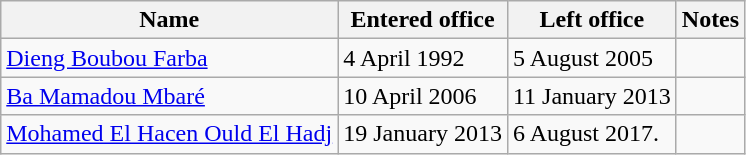<table class="wikitable">
<tr>
<th>Name</th>
<th>Entered office</th>
<th>Left office</th>
<th>Notes</th>
</tr>
<tr>
<td><a href='#'>Dieng Boubou Farba</a></td>
<td>4 April 1992</td>
<td>5 August 2005</td>
<td></td>
</tr>
<tr>
<td><a href='#'>Ba Mamadou Mbaré</a></td>
<td>10 April 2006</td>
<td>11 January 2013</td>
<td></td>
</tr>
<tr>
<td><a href='#'>Mohamed El Hacen Ould El Hadj</a></td>
<td>19 January 2013</td>
<td>6 August 2017.</td>
<td></td>
</tr>
</table>
